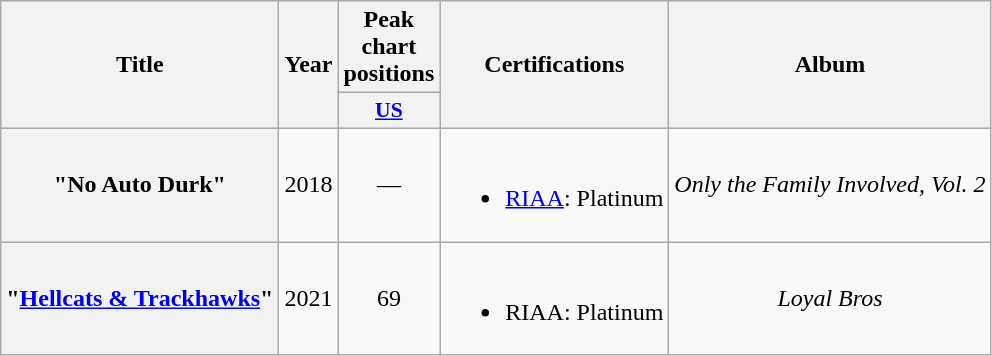<table class="wikitable plainrowheaders" style="text-align:center;">
<tr>
<th rowspan="2">Title</th>
<th rowspan="2">Year</th>
<th>Peak chart positions</th>
<th rowspan="2">Certifications</th>
<th rowspan="2">Album</th>
</tr>
<tr>
<th scope="col" style="width:3.5em;font-size:90%;"><a href='#'>US</a><br></th>
</tr>
<tr>
<th scope="row">"No Auto Durk"<br></th>
<td>2018</td>
<td>—</td>
<td><br><ul><li><a href='#'>RIAA</a>: Platinum</li></ul></td>
<td><em>Only the Family Involved, Vol. 2</em></td>
</tr>
<tr>
<th scope="row">"<a href='#'>Hellcats & Trackhawks</a>"<br></th>
<td>2021</td>
<td>69</td>
<td><br><ul><li>RIAA: Platinum</li></ul></td>
<td><em>Loyal Bros</em></td>
</tr>
</table>
